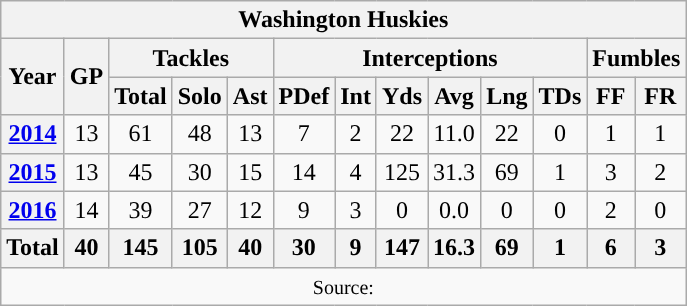<table class="wikitable" style="text-align: center;">
<tr>
<th colspan="15"><strong>Washington Huskies</strong></th>
</tr>
<tr>
<th rowspan="2">Year</th>
<th rowspan="2">GP</th>
<th colspan=3>Tackles</th>
<th colspan=6>Interceptions</th>
<th colspan=2>Fumbles</th>
</tr>
<tr>
<th>Total</th>
<th>Solo</th>
<th>Ast</th>
<th>PDef</th>
<th>Int</th>
<th>Yds</th>
<th>Avg</th>
<th>Lng</th>
<th>TDs</th>
<th>FF</th>
<th>FR</th>
</tr>
<tr>
<th><a href='#'>2014</a></th>
<td>13</td>
<td>61</td>
<td>48</td>
<td>13</td>
<td>7</td>
<td>2</td>
<td>22</td>
<td>11.0</td>
<td>22</td>
<td>0</td>
<td>1</td>
<td>1</td>
</tr>
<tr>
<th><a href='#'>2015</a></th>
<td>13</td>
<td>45</td>
<td>30</td>
<td>15</td>
<td>14</td>
<td>4</td>
<td>125</td>
<td>31.3</td>
<td>69</td>
<td>1</td>
<td>3</td>
<td>2</td>
</tr>
<tr>
<th><a href='#'>2016</a></th>
<td>14</td>
<td>39</td>
<td>27</td>
<td>12</td>
<td>9</td>
<td>3</td>
<td>0</td>
<td>0.0</td>
<td>0</td>
<td>0</td>
<td>2</td>
<td>0</td>
</tr>
<tr>
<th>Total</th>
<th>40</th>
<th>145</th>
<th>105</th>
<th>40</th>
<th>30</th>
<th>9</th>
<th>147</th>
<th>16.3</th>
<th>69</th>
<th>1</th>
<th>6</th>
<th>3</th>
</tr>
<tr>
<td colspan="15"><small>Source: </small></td>
</tr>
</table>
